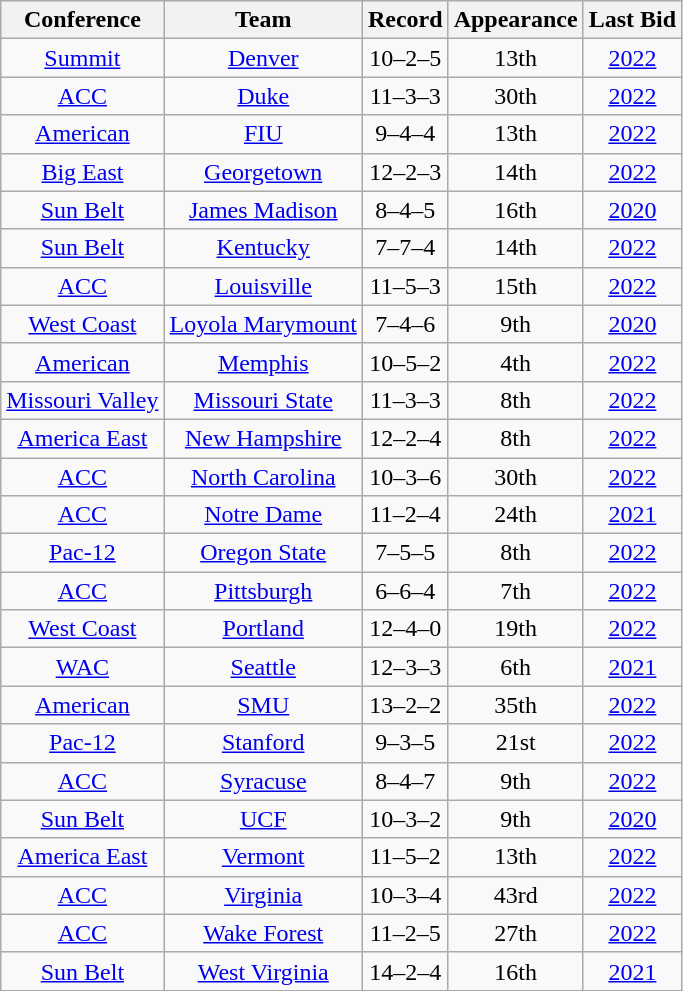<table class="wikitable sortable plainrowheaders" style="text-align:center;">
<tr>
<th scope="col">Conference</th>
<th scope="col">Team</th>
<th scope="col" data-sort-type="number">Record</th>
<th scope="col">Appearance</th>
<th scope="col">Last Bid</th>
</tr>
<tr>
<td><a href='#'>Summit</a></td>
<td><a href='#'>Denver</a></td>
<td>10–2–5</td>
<td>13th</td>
<td><a href='#'>2022</a></td>
</tr>
<tr>
<td><a href='#'>ACC</a></td>
<td><a href='#'>Duke</a></td>
<td>11–3–3</td>
<td>30th</td>
<td><a href='#'>2022</a></td>
</tr>
<tr>
<td><a href='#'>American</a></td>
<td><a href='#'>FIU</a></td>
<td>9–4–4</td>
<td>13th</td>
<td><a href='#'>2022</a></td>
</tr>
<tr>
<td><a href='#'>Big East</a></td>
<td><a href='#'>Georgetown</a></td>
<td>12–2–3</td>
<td>14th</td>
<td><a href='#'>2022</a></td>
</tr>
<tr>
<td><a href='#'>Sun Belt</a></td>
<td><a href='#'>James Madison</a></td>
<td>8–4–5</td>
<td>16th</td>
<td><a href='#'>2020</a></td>
</tr>
<tr>
<td><a href='#'>Sun Belt</a></td>
<td><a href='#'>Kentucky</a></td>
<td>7–7–4</td>
<td>14th</td>
<td><a href='#'>2022</a></td>
</tr>
<tr>
<td><a href='#'>ACC</a></td>
<td><a href='#'>Louisville</a></td>
<td>11–5–3</td>
<td>15th</td>
<td><a href='#'>2022</a></td>
</tr>
<tr>
<td><a href='#'>West Coast</a></td>
<td><a href='#'>Loyola Marymount</a></td>
<td>7–4–6</td>
<td>9th</td>
<td><a href='#'>2020</a></td>
</tr>
<tr>
<td><a href='#'>American</a></td>
<td><a href='#'>Memphis</a></td>
<td>10–5–2</td>
<td>4th</td>
<td><a href='#'>2022</a></td>
</tr>
<tr>
<td><a href='#'>Missouri Valley</a></td>
<td><a href='#'>Missouri State</a></td>
<td>11–3–3</td>
<td>8th</td>
<td><a href='#'>2022</a></td>
</tr>
<tr>
<td><a href='#'>America East</a></td>
<td><a href='#'>New Hampshire</a></td>
<td>12–2–4</td>
<td>8th</td>
<td><a href='#'>2022</a></td>
</tr>
<tr>
<td><a href='#'>ACC</a></td>
<td><a href='#'>North Carolina</a></td>
<td>10–3–6</td>
<td>30th</td>
<td><a href='#'>2022</a></td>
</tr>
<tr>
<td><a href='#'>ACC</a></td>
<td><a href='#'>Notre Dame</a></td>
<td>11–2–4</td>
<td>24th</td>
<td><a href='#'>2021</a></td>
</tr>
<tr>
<td><a href='#'>Pac-12</a></td>
<td><a href='#'>Oregon State</a></td>
<td>7–5–5</td>
<td>8th</td>
<td><a href='#'>2022</a></td>
</tr>
<tr>
<td><a href='#'>ACC</a></td>
<td><a href='#'>Pittsburgh</a></td>
<td>6–6–4</td>
<td>7th</td>
<td><a href='#'>2022</a></td>
</tr>
<tr>
<td><a href='#'>West Coast</a></td>
<td><a href='#'>Portland</a></td>
<td>12–4–0</td>
<td>19th</td>
<td><a href='#'>2022</a></td>
</tr>
<tr>
<td><a href='#'>WAC</a></td>
<td><a href='#'>Seattle</a></td>
<td>12–3–3</td>
<td>6th</td>
<td><a href='#'>2021</a></td>
</tr>
<tr>
<td><a href='#'>American</a></td>
<td><a href='#'>SMU</a></td>
<td>13–2–2</td>
<td>35th</td>
<td><a href='#'>2022</a></td>
</tr>
<tr>
<td><a href='#'>Pac-12</a></td>
<td><a href='#'>Stanford</a></td>
<td>9–3–5</td>
<td>21st</td>
<td><a href='#'>2022</a></td>
</tr>
<tr>
<td><a href='#'>ACC</a></td>
<td><a href='#'>Syracuse</a></td>
<td>8–4–7</td>
<td>9th</td>
<td><a href='#'>2022</a></td>
</tr>
<tr>
<td><a href='#'>Sun Belt</a></td>
<td><a href='#'>UCF</a></td>
<td>10–3–2</td>
<td>9th</td>
<td><a href='#'>2020</a></td>
</tr>
<tr>
<td><a href='#'>America East</a></td>
<td><a href='#'>Vermont</a></td>
<td>11–5–2</td>
<td>13th</td>
<td><a href='#'>2022</a></td>
</tr>
<tr>
<td><a href='#'>ACC</a></td>
<td><a href='#'>Virginia</a></td>
<td>10–3–4</td>
<td>43rd</td>
<td><a href='#'>2022</a></td>
</tr>
<tr>
<td><a href='#'>ACC</a></td>
<td><a href='#'>Wake Forest</a></td>
<td>11–2–5</td>
<td>27th</td>
<td><a href='#'>2022</a></td>
</tr>
<tr>
<td><a href='#'>Sun Belt</a></td>
<td><a href='#'>West Virginia</a></td>
<td>14–2–4</td>
<td>16th</td>
<td><a href='#'>2021</a></td>
</tr>
</table>
